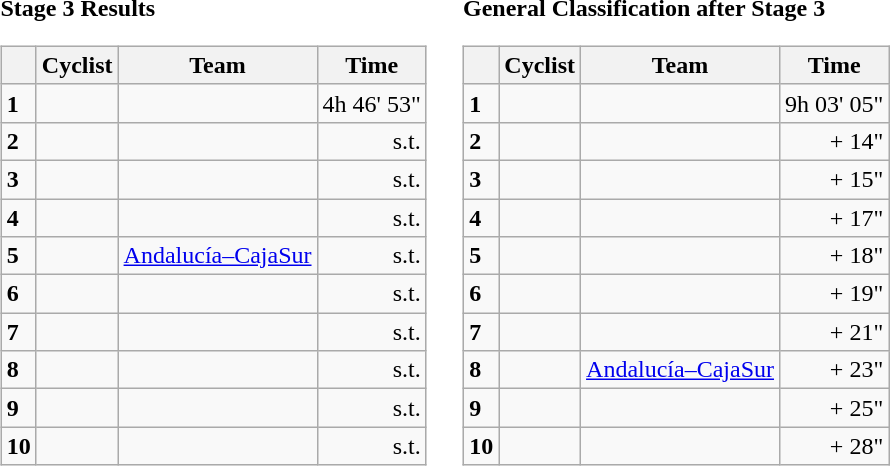<table>
<tr>
<td><strong>Stage 3 Results</strong><br><table class="wikitable">
<tr>
<th></th>
<th>Cyclist</th>
<th>Team</th>
<th>Time</th>
</tr>
<tr>
<td><strong>1</strong></td>
<td></td>
<td></td>
<td align="right">4h 46' 53"</td>
</tr>
<tr>
<td><strong>2</strong></td>
<td></td>
<td></td>
<td align="right">s.t.</td>
</tr>
<tr>
<td><strong>3</strong></td>
<td></td>
<td></td>
<td align="right">s.t.</td>
</tr>
<tr>
<td><strong>4</strong></td>
<td></td>
<td></td>
<td align="right">s.t.</td>
</tr>
<tr>
<td><strong>5</strong></td>
<td></td>
<td><a href='#'>Andalucía–CajaSur</a></td>
<td align="right">s.t.</td>
</tr>
<tr>
<td><strong>6</strong></td>
<td></td>
<td></td>
<td align="right">s.t.</td>
</tr>
<tr>
<td><strong>7</strong></td>
<td></td>
<td></td>
<td align="right">s.t.</td>
</tr>
<tr>
<td><strong>8</strong></td>
<td></td>
<td></td>
<td align="right">s.t.</td>
</tr>
<tr>
<td><strong>9</strong></td>
<td></td>
<td></td>
<td align="right">s.t.</td>
</tr>
<tr>
<td><strong>10</strong></td>
<td></td>
<td></td>
<td align="right">s.t.</td>
</tr>
</table>
</td>
<td></td>
<td><strong>General Classification after Stage 3</strong><br><table class="wikitable">
<tr>
<th></th>
<th>Cyclist</th>
<th>Team</th>
<th>Time</th>
</tr>
<tr>
<td><strong>1</strong></td>
<td></td>
<td></td>
<td align="right">9h 03' 05"</td>
</tr>
<tr>
<td><strong>2</strong></td>
<td></td>
<td></td>
<td align="right">+ 14"</td>
</tr>
<tr>
<td><strong>3</strong></td>
<td></td>
<td></td>
<td align="right">+ 15"</td>
</tr>
<tr>
<td><strong>4</strong></td>
<td></td>
<td></td>
<td align="right">+ 17"</td>
</tr>
<tr>
<td><strong>5</strong></td>
<td></td>
<td></td>
<td align="right">+ 18"</td>
</tr>
<tr>
<td><strong>6</strong></td>
<td></td>
<td></td>
<td align="right">+ 19"</td>
</tr>
<tr>
<td><strong>7</strong></td>
<td></td>
<td></td>
<td align="right">+ 21"</td>
</tr>
<tr>
<td><strong>8</strong></td>
<td> </td>
<td><a href='#'>Andalucía–CajaSur</a></td>
<td align="right">+ 23"</td>
</tr>
<tr>
<td><strong>9</strong></td>
<td></td>
<td></td>
<td align="right">+ 25"</td>
</tr>
<tr>
<td><strong>10</strong></td>
<td></td>
<td></td>
<td align="right">+ 28"</td>
</tr>
</table>
</td>
</tr>
</table>
